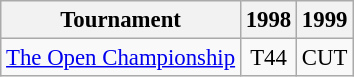<table class="wikitable" style="font-size:95%;text-align:center;">
<tr>
<th>Tournament</th>
<th>1998</th>
<th>1999</th>
</tr>
<tr>
<td align=left><a href='#'>The Open Championship</a></td>
<td>T44</td>
<td>CUT</td>
</tr>
</table>
